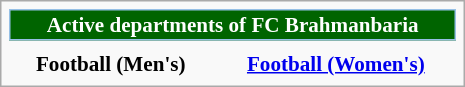<table class="infobox" style="font-size:88%; width:22em; text-align:center">
<tr>
<th colspan=3 style="font-size:100%; background-color:#006400; color:#FFFFFF; border:1px solid #96C0E6; text-align:center;">Active departments of FC Brahmanbaria</th>
</tr>
<tr>
<th></th>
<th></th>
</tr>
<tr>
<th>Football (Men's)</th>
<th><a href='#'>Football (Women's)</a></th>
</tr>
</table>
